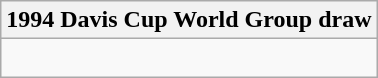<table class="wikitable collapsible autocollapse">
<tr>
<th>1994 Davis Cup World Group draw</th>
</tr>
<tr>
<td><br></td>
</tr>
</table>
